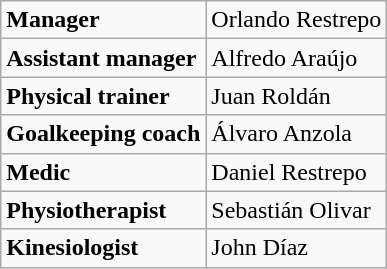<table class="wikitable">
<tr>
<td><strong>Manager</strong></td>
<td> Orlando Restrepo</td>
</tr>
<tr>
<td><strong>Assistant manager</strong></td>
<td> Alfredo Araújo</td>
</tr>
<tr>
<td><strong>Physical trainer</strong></td>
<td> Juan Roldán</td>
</tr>
<tr>
<td><strong>Goalkeeping coach</strong></td>
<td> Álvaro Anzola</td>
</tr>
<tr>
<td><strong>Medic</strong></td>
<td> Daniel Restrepo</td>
</tr>
<tr>
<td><strong>Physiotherapist</strong></td>
<td> Sebastián Olivar</td>
</tr>
<tr>
<td><strong>Kinesiologist</strong></td>
<td> John Díaz</td>
</tr>
</table>
